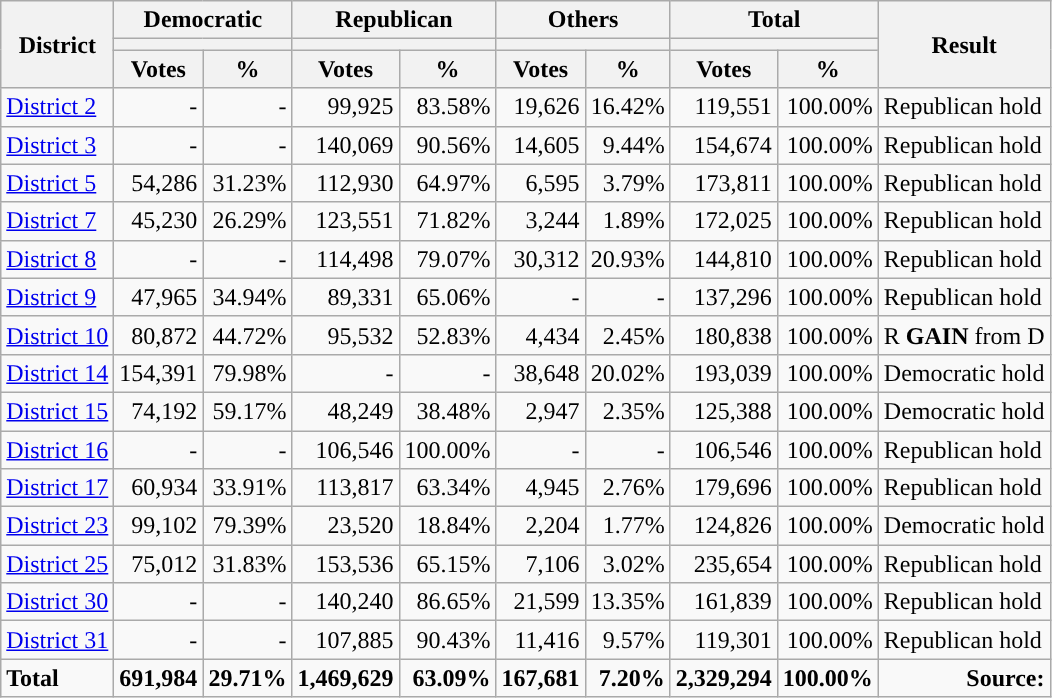<table class="wikitable plainrowheaders sortable" style="font-size:100%; text-align:right;">
<tr>
<th rowspan="3">District</th>
<th colspan="2">Democratic</th>
<th colspan="2">Republican</th>
<th colspan="2">Others</th>
<th colspan="2">Total</th>
<th rowspan="3">Result</th>
</tr>
<tr>
<th colspan="2" style="background:"></th>
<th colspan="2" style="background:"></th>
<th colspan="2"></th>
<th colspan="2"></th>
</tr>
<tr>
<th scope=col data-sort-type="number">Votes</th>
<th scope=col data-sort-type="number">%</th>
<th scope=col data-sort-type="number">Votes</th>
<th scope=col data-sort-type="number">%</th>
<th scope=col data-sort-type="number">Votes</th>
<th scope=col data-sort-type="number">%</th>
<th scope=col data-sort-type="number">Votes</th>
<th scope=col data-sort-type="number">%</th>
</tr>
<tr>
<td align="left"><a href='#'>District 2</a></td>
<td>-</td>
<td>-</td>
<td>99,925</td>
<td>83.58%</td>
<td>19,626</td>
<td>16.42%</td>
<td>119,551</td>
<td>100.00%</td>
<td align="left">Republican hold</td>
</tr>
<tr>
<td align="left"><a href='#'>District 3</a></td>
<td>-</td>
<td>-</td>
<td>140,069</td>
<td>90.56%</td>
<td>14,605</td>
<td>9.44%</td>
<td>154,674</td>
<td>100.00%</td>
<td align="left">Republican hold</td>
</tr>
<tr>
<td align="left"><a href='#'>District 5</a></td>
<td>54,286</td>
<td>31.23%</td>
<td>112,930</td>
<td>64.97%</td>
<td>6,595</td>
<td>3.79%</td>
<td>173,811</td>
<td>100.00%</td>
<td align="left">Republican hold</td>
</tr>
<tr>
<td align="left"><a href='#'>District 7</a></td>
<td>45,230</td>
<td>26.29%</td>
<td>123,551</td>
<td>71.82%</td>
<td>3,244</td>
<td>1.89%</td>
<td>172,025</td>
<td>100.00%</td>
<td align="left">Republican hold</td>
</tr>
<tr>
<td align="left"><a href='#'>District 8</a></td>
<td>-</td>
<td>-</td>
<td>114,498</td>
<td>79.07%</td>
<td>30,312</td>
<td>20.93%</td>
<td>144,810</td>
<td>100.00%</td>
<td align="left">Republican hold</td>
</tr>
<tr>
<td align="left"><a href='#'>District 9</a></td>
<td>47,965</td>
<td>34.94%</td>
<td>89,331</td>
<td>65.06%</td>
<td>-</td>
<td>-</td>
<td>137,296</td>
<td>100.00%</td>
<td align="left">Republican hold</td>
</tr>
<tr>
<td align="left"><a href='#'>District 10</a></td>
<td>80,872</td>
<td>44.72%</td>
<td>95,532</td>
<td>52.83%</td>
<td>4,434</td>
<td>2.45%</td>
<td>180,838</td>
<td>100.00%</td>
<td align="left">R <strong>GAIN</strong> from D</td>
</tr>
<tr>
<td align="left"><a href='#'>District 14</a></td>
<td>154,391</td>
<td>79.98%</td>
<td>-</td>
<td>-</td>
<td>38,648</td>
<td>20.02%</td>
<td>193,039</td>
<td>100.00%</td>
<td align="left">Democratic hold</td>
</tr>
<tr>
<td align="left"><a href='#'>District 15</a></td>
<td>74,192</td>
<td>59.17%</td>
<td>48,249</td>
<td>38.48%</td>
<td>2,947</td>
<td>2.35%</td>
<td>125,388</td>
<td>100.00%</td>
<td align="left">Democratic hold</td>
</tr>
<tr>
<td align="left"><a href='#'>District 16</a></td>
<td>-</td>
<td>-</td>
<td>106,546</td>
<td>100.00%</td>
<td>-</td>
<td>-</td>
<td>106,546</td>
<td>100.00%</td>
<td align="left">Republican hold</td>
</tr>
<tr>
<td align="left"><a href='#'>District 17</a></td>
<td>60,934</td>
<td>33.91%</td>
<td>113,817</td>
<td>63.34%</td>
<td>4,945</td>
<td>2.76%</td>
<td>179,696</td>
<td>100.00%</td>
<td align="left">Republican hold</td>
</tr>
<tr>
<td align="left"><a href='#'>District 23</a></td>
<td>99,102</td>
<td>79.39%</td>
<td>23,520</td>
<td>18.84%</td>
<td>2,204</td>
<td>1.77%</td>
<td>124,826</td>
<td>100.00%</td>
<td align="left">Democratic hold</td>
</tr>
<tr>
<td align="left"><a href='#'>District 25</a></td>
<td>75,012</td>
<td>31.83%</td>
<td>153,536</td>
<td>65.15%</td>
<td>7,106</td>
<td>3.02%</td>
<td>235,654</td>
<td>100.00%</td>
<td align="left">Republican hold</td>
</tr>
<tr>
<td align="left"><a href='#'>District 30</a></td>
<td>-</td>
<td>-</td>
<td>140,240</td>
<td>86.65%</td>
<td>21,599</td>
<td>13.35%</td>
<td>161,839</td>
<td>100.00%</td>
<td align="left">Republican hold</td>
</tr>
<tr>
<td align="left"><a href='#'>District 31</a></td>
<td>-</td>
<td>-</td>
<td>107,885</td>
<td>90.43%</td>
<td>11,416</td>
<td>9.57%</td>
<td>119,301</td>
<td>100.00%</td>
<td align="left">Republican hold</td>
</tr>
<tr class="sortbottom" style="font-weight:bold">
<td align="left">Total</td>
<td>691,984</td>
<td>29.71%</td>
<td>1,469,629</td>
<td>63.09%</td>
<td>167,681</td>
<td>7.20%</td>
<td>2,329,294</td>
<td>100.00%</td>
<td>Source:</td>
</tr>
</table>
